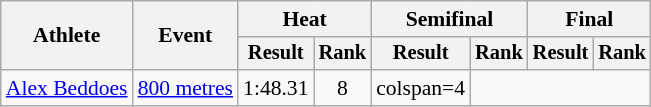<table class="wikitable" style="font-size:90%">
<tr>
<th rowspan="2">Athlete</th>
<th rowspan="2">Event</th>
<th colspan="2">Heat</th>
<th colspan="2">Semifinal</th>
<th colspan="2">Final</th>
</tr>
<tr style="font-size:95%">
<th>Result</th>
<th>Rank</th>
<th>Result</th>
<th>Rank</th>
<th>Result</th>
<th>Rank</th>
</tr>
<tr align=center>
<td align=left><a href='#'>Alex Beddoes</a></td>
<td align=left><a href='#'>800 metres</a></td>
<td>1:48.31</td>
<td>8</td>
<td>colspan=4 </td>
</tr>
</table>
